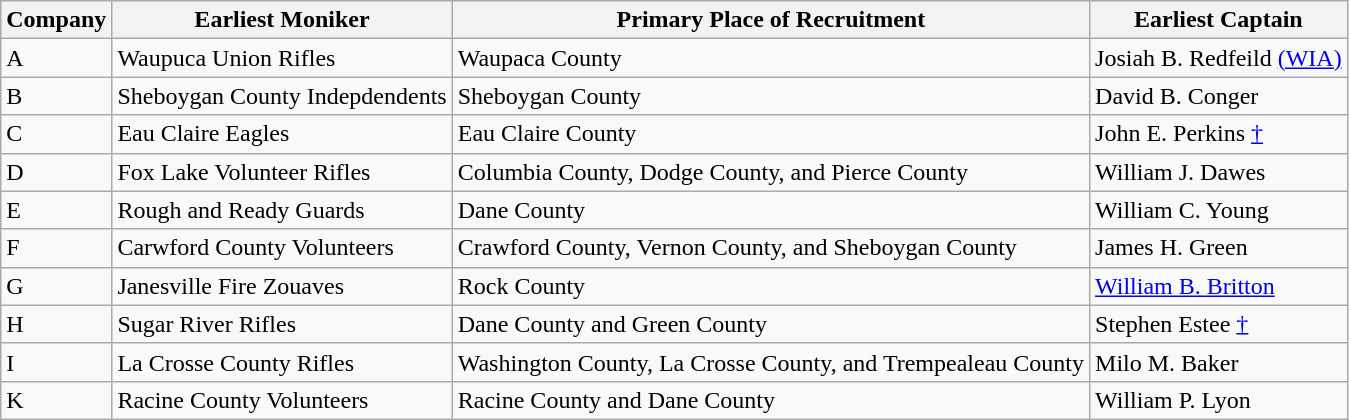<table class="wikitable">
<tr>
<th>Company</th>
<th>Earliest Moniker</th>
<th>Primary Place of Recruitment</th>
<th>Earliest Captain</th>
</tr>
<tr>
<td>A</td>
<td>Waupuca Union Rifles</td>
<td>Waupaca County</td>
<td>Josiah B. Redfeild <a href='#'>(WIA)</a></td>
</tr>
<tr>
<td>B</td>
<td>Sheboygan County Indepdendents</td>
<td>Sheboygan County</td>
<td>David B. Conger</td>
</tr>
<tr>
<td>C</td>
<td>Eau Claire Eagles</td>
<td>Eau Claire County</td>
<td>John E. Perkins <a href='#'>†</a></td>
</tr>
<tr>
<td>D</td>
<td>Fox Lake Volunteer Rifles</td>
<td>Columbia County, Dodge County, and Pierce County</td>
<td>William J. Dawes</td>
</tr>
<tr>
<td>E</td>
<td>Rough and Ready Guards</td>
<td>Dane County</td>
<td>William C. Young</td>
</tr>
<tr>
<td>F</td>
<td>Carwford County Volunteers</td>
<td>Crawford County, Vernon County, and Sheboygan County</td>
<td>James H. Green</td>
</tr>
<tr>
<td>G</td>
<td>Janesville Fire Zouaves</td>
<td>Rock County</td>
<td><a href='#'>William B. Britton</a></td>
</tr>
<tr>
<td>H</td>
<td>Sugar River Rifles</td>
<td>Dane County and Green County</td>
<td>Stephen Estee <a href='#'>†</a></td>
</tr>
<tr>
<td>I</td>
<td>La Crosse County Rifles</td>
<td>Washington County, La Crosse County, and Trempealeau County</td>
<td>Milo M. Baker</td>
</tr>
<tr>
<td>K</td>
<td>Racine County Volunteers</td>
<td>Racine County and Dane County</td>
<td>William P. Lyon</td>
</tr>
</table>
